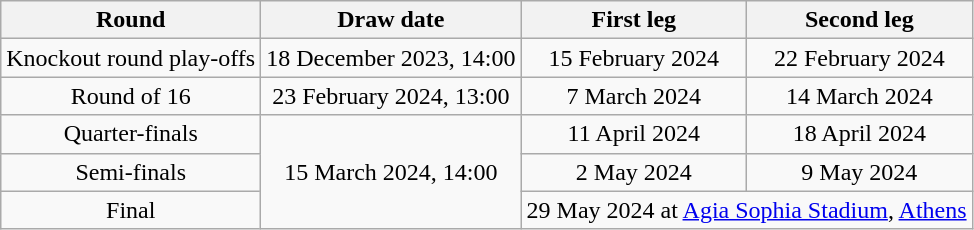<table class="wikitable" style="text-align:center">
<tr>
<th>Round</th>
<th>Draw date</th>
<th>First leg</th>
<th>Second leg</th>
</tr>
<tr>
<td>Knockout round play-offs</td>
<td>18 December 2023, 14:00</td>
<td>15 February 2024</td>
<td>22 February 2024</td>
</tr>
<tr>
<td>Round of 16</td>
<td>23 February 2024, 13:00</td>
<td>7 March 2024</td>
<td>14 March 2024</td>
</tr>
<tr>
<td>Quarter-finals</td>
<td rowspan="3">15 March 2024, 14:00</td>
<td>11 April 2024</td>
<td>18 April 2024</td>
</tr>
<tr>
<td>Semi-finals</td>
<td>2 May 2024</td>
<td>9 May 2024</td>
</tr>
<tr>
<td>Final</td>
<td colspan="2">29 May 2024 at <a href='#'>Agia Sophia Stadium</a>, <a href='#'>Athens</a></td>
</tr>
</table>
